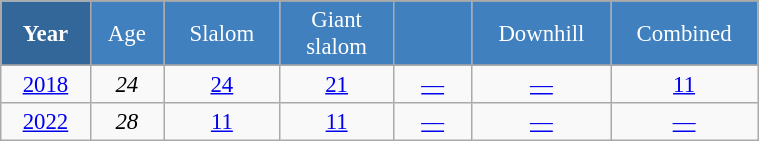<table class="wikitable" style="font-size:95%; text-align:center; border:grey solid 1px; border-collapse:collapse;" width="40%">
<tr style="background-color:#369; color:white;">
<td rowspan="2" colspan="1" width="4%"><strong>Year</strong></td>
</tr>
<tr style="background-color:#4180be; color:white;">
<td width="3%">Age</td>
<td width="5%">Slalom</td>
<td width="5%">Giant<br>slalom</td>
<td width="5%"></td>
<td width="5%">Downhill</td>
<td width="5%">Combined</td>
</tr>
<tr style="background-color:#8CB2D8; color:white;">
</tr>
<tr>
<td><a href='#'>2018</a></td>
<td><em>24</em></td>
<td><a href='#'>24</a></td>
<td><a href='#'>21</a></td>
<td><a href='#'>—</a></td>
<td><a href='#'>—</a></td>
<td><a href='#'>11</a></td>
</tr>
<tr>
<td><a href='#'>2022</a></td>
<td><em>28</em></td>
<td><a href='#'>11</a></td>
<td><a href='#'>11</a></td>
<td><a href='#'>—</a></td>
<td><a href='#'>—</a></td>
<td><a href='#'>—</a></td>
</tr>
</table>
